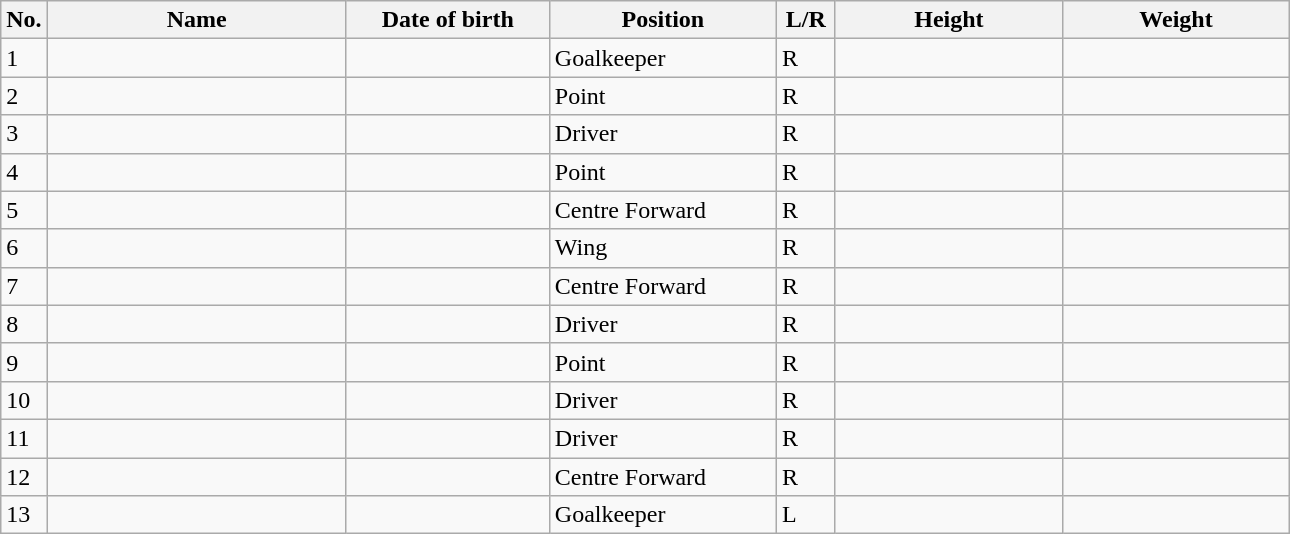<table class=wikitable sortable style=font-size:100%; text-align:center;>
<tr>
<th>No.</th>
<th style=width:12em>Name</th>
<th style=width:8em>Date of birth</th>
<th style=width:9em>Position</th>
<th style=width:2em>L/R</th>
<th style=width:9em>Height</th>
<th style=width:9em>Weight</th>
</tr>
<tr>
<td>1</td>
<td align=left></td>
<td align=right></td>
<td>Goalkeeper</td>
<td>R</td>
<td></td>
<td></td>
</tr>
<tr>
<td>2</td>
<td align=left></td>
<td align=right></td>
<td>Point</td>
<td>R</td>
<td></td>
<td></td>
</tr>
<tr>
<td>3</td>
<td align=left></td>
<td align=right></td>
<td>Driver</td>
<td>R</td>
<td></td>
<td></td>
</tr>
<tr>
<td>4</td>
<td align=left></td>
<td align=right></td>
<td>Point</td>
<td>R</td>
<td></td>
<td></td>
</tr>
<tr>
<td>5</td>
<td align=left></td>
<td align=right></td>
<td>Centre Forward</td>
<td>R</td>
<td></td>
<td></td>
</tr>
<tr>
<td>6</td>
<td align=left></td>
<td align=right></td>
<td>Wing</td>
<td>R</td>
<td></td>
<td></td>
</tr>
<tr>
<td>7</td>
<td align=left></td>
<td align=right></td>
<td>Centre Forward</td>
<td>R</td>
<td></td>
<td></td>
</tr>
<tr>
<td>8</td>
<td align=left></td>
<td align=right></td>
<td>Driver</td>
<td>R</td>
<td></td>
<td></td>
</tr>
<tr>
<td>9</td>
<td align=left></td>
<td align=right></td>
<td>Point</td>
<td>R</td>
<td></td>
<td></td>
</tr>
<tr>
<td>10</td>
<td align=left></td>
<td align=right></td>
<td>Driver</td>
<td>R</td>
<td></td>
<td></td>
</tr>
<tr>
<td>11</td>
<td align=left></td>
<td align=right></td>
<td>Driver</td>
<td>R</td>
<td></td>
<td></td>
</tr>
<tr>
<td>12</td>
<td align=left></td>
<td align=right></td>
<td>Centre Forward</td>
<td>R</td>
<td></td>
<td></td>
</tr>
<tr>
<td>13</td>
<td align=left></td>
<td align=right></td>
<td>Goalkeeper</td>
<td>L</td>
<td></td>
<td></td>
</tr>
</table>
